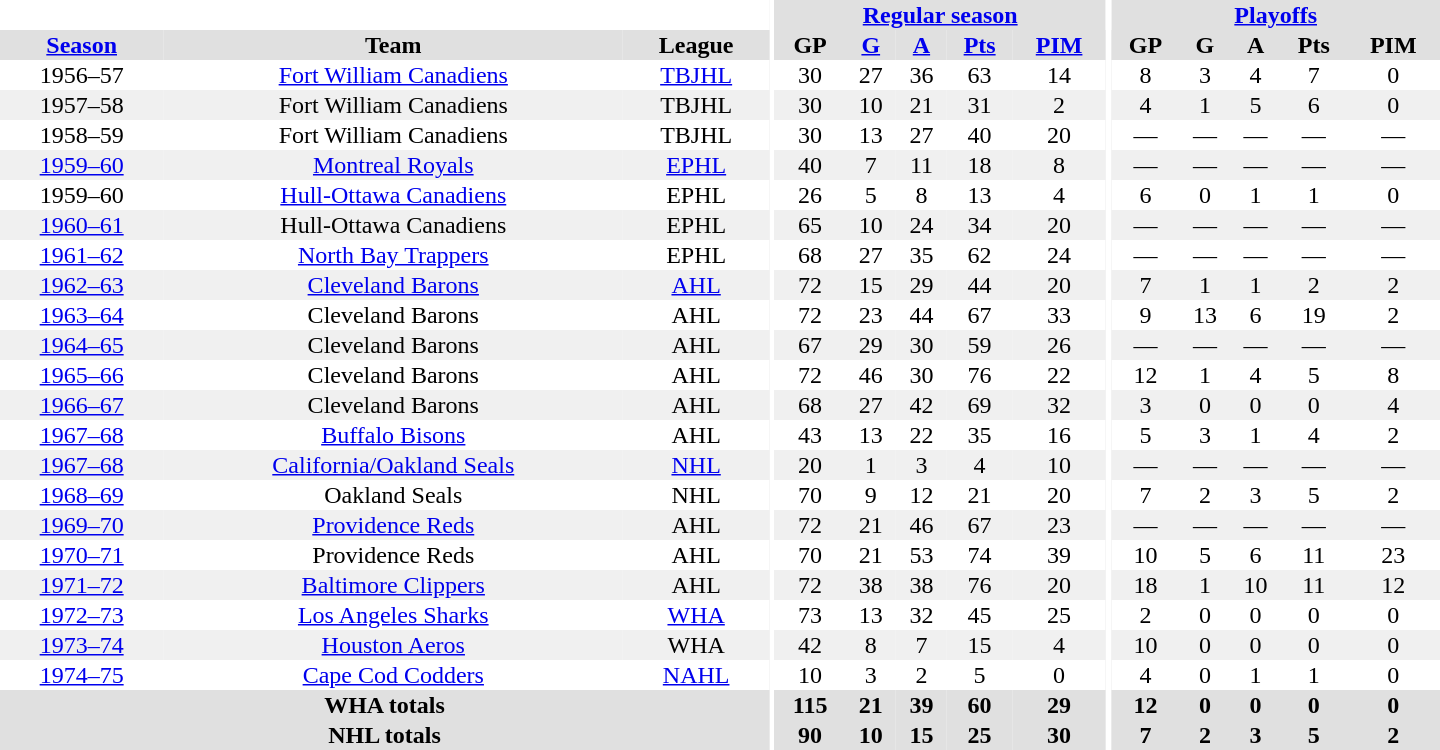<table border="0" cellpadding="1" cellspacing="0" style="text-align:center; width:60em">
<tr bgcolor="#e0e0e0">
<th colspan="3" bgcolor="#ffffff"></th>
<th rowspan="100" bgcolor="#ffffff"></th>
<th colspan="5"><a href='#'>Regular season</a></th>
<th rowspan="100" bgcolor="#ffffff"></th>
<th colspan="5"><a href='#'>Playoffs</a></th>
</tr>
<tr bgcolor="#e0e0e0">
<th><a href='#'>Season</a></th>
<th>Team</th>
<th>League</th>
<th>GP</th>
<th><a href='#'>G</a></th>
<th><a href='#'>A</a></th>
<th><a href='#'>Pts</a></th>
<th><a href='#'>PIM</a></th>
<th>GP</th>
<th>G</th>
<th>A</th>
<th>Pts</th>
<th>PIM</th>
</tr>
<tr>
<td>1956–57</td>
<td><a href='#'>Fort William Canadiens</a></td>
<td><a href='#'>TBJHL</a></td>
<td>30</td>
<td>27</td>
<td>36</td>
<td>63</td>
<td>14</td>
<td>8</td>
<td>3</td>
<td>4</td>
<td>7</td>
<td>0</td>
</tr>
<tr bgcolor="#f0f0f0">
<td>1957–58</td>
<td>Fort William Canadiens</td>
<td>TBJHL</td>
<td>30</td>
<td>10</td>
<td>21</td>
<td>31</td>
<td>2</td>
<td>4</td>
<td>1</td>
<td>5</td>
<td>6</td>
<td>0</td>
</tr>
<tr>
<td>1958–59</td>
<td>Fort William Canadiens</td>
<td>TBJHL</td>
<td>30</td>
<td>13</td>
<td>27</td>
<td>40</td>
<td>20</td>
<td>—</td>
<td>—</td>
<td>—</td>
<td>—</td>
<td>—</td>
</tr>
<tr bgcolor="#f0f0f0">
<td><a href='#'>1959–60</a></td>
<td><a href='#'>Montreal Royals</a></td>
<td><a href='#'>EPHL</a></td>
<td>40</td>
<td>7</td>
<td>11</td>
<td>18</td>
<td>8</td>
<td>—</td>
<td>—</td>
<td>—</td>
<td>—</td>
<td>—</td>
</tr>
<tr>
<td>1959–60</td>
<td><a href='#'>Hull-Ottawa Canadiens</a></td>
<td>EPHL</td>
<td>26</td>
<td>5</td>
<td>8</td>
<td>13</td>
<td>4</td>
<td>6</td>
<td>0</td>
<td>1</td>
<td>1</td>
<td>0</td>
</tr>
<tr bgcolor="#f0f0f0">
<td><a href='#'>1960–61</a></td>
<td>Hull-Ottawa Canadiens</td>
<td>EPHL</td>
<td>65</td>
<td>10</td>
<td>24</td>
<td>34</td>
<td>20</td>
<td>—</td>
<td>—</td>
<td>—</td>
<td>—</td>
<td>—</td>
</tr>
<tr>
<td><a href='#'>1961–62</a></td>
<td><a href='#'>North Bay Trappers</a></td>
<td>EPHL</td>
<td>68</td>
<td>27</td>
<td>35</td>
<td>62</td>
<td>24</td>
<td>—</td>
<td>—</td>
<td>—</td>
<td>—</td>
<td>—</td>
</tr>
<tr bgcolor="#f0f0f0">
<td><a href='#'>1962–63</a></td>
<td><a href='#'>Cleveland Barons</a></td>
<td><a href='#'>AHL</a></td>
<td>72</td>
<td>15</td>
<td>29</td>
<td>44</td>
<td>20</td>
<td>7</td>
<td>1</td>
<td>1</td>
<td>2</td>
<td>2</td>
</tr>
<tr>
<td><a href='#'>1963–64</a></td>
<td>Cleveland Barons</td>
<td>AHL</td>
<td>72</td>
<td>23</td>
<td>44</td>
<td>67</td>
<td>33</td>
<td>9</td>
<td>13</td>
<td>6</td>
<td>19</td>
<td>2</td>
</tr>
<tr bgcolor="#f0f0f0">
<td><a href='#'>1964–65</a></td>
<td>Cleveland Barons</td>
<td>AHL</td>
<td>67</td>
<td>29</td>
<td>30</td>
<td>59</td>
<td>26</td>
<td>—</td>
<td>—</td>
<td>—</td>
<td>—</td>
<td>—</td>
</tr>
<tr>
<td><a href='#'>1965–66</a></td>
<td>Cleveland Barons</td>
<td>AHL</td>
<td>72</td>
<td>46</td>
<td>30</td>
<td>76</td>
<td>22</td>
<td>12</td>
<td>1</td>
<td>4</td>
<td>5</td>
<td>8</td>
</tr>
<tr bgcolor="#f0f0f0">
<td><a href='#'>1966–67</a></td>
<td>Cleveland Barons</td>
<td>AHL</td>
<td>68</td>
<td>27</td>
<td>42</td>
<td>69</td>
<td>32</td>
<td>3</td>
<td>0</td>
<td>0</td>
<td>0</td>
<td>4</td>
</tr>
<tr>
<td><a href='#'>1967–68</a></td>
<td><a href='#'>Buffalo Bisons</a></td>
<td>AHL</td>
<td>43</td>
<td>13</td>
<td>22</td>
<td>35</td>
<td>16</td>
<td>5</td>
<td>3</td>
<td>1</td>
<td>4</td>
<td>2</td>
</tr>
<tr bgcolor="#f0f0f0">
<td><a href='#'>1967–68</a></td>
<td><a href='#'>California/Oakland Seals</a></td>
<td><a href='#'>NHL</a></td>
<td>20</td>
<td>1</td>
<td>3</td>
<td>4</td>
<td>10</td>
<td>—</td>
<td>—</td>
<td>—</td>
<td>—</td>
<td>—</td>
</tr>
<tr>
<td><a href='#'>1968–69</a></td>
<td>Oakland Seals</td>
<td>NHL</td>
<td>70</td>
<td>9</td>
<td>12</td>
<td>21</td>
<td>20</td>
<td>7</td>
<td>2</td>
<td>3</td>
<td>5</td>
<td>2</td>
</tr>
<tr bgcolor="#f0f0f0">
<td><a href='#'>1969–70</a></td>
<td><a href='#'>Providence Reds</a></td>
<td>AHL</td>
<td>72</td>
<td>21</td>
<td>46</td>
<td>67</td>
<td>23</td>
<td>—</td>
<td>—</td>
<td>—</td>
<td>—</td>
<td>—</td>
</tr>
<tr>
<td><a href='#'>1970–71</a></td>
<td>Providence Reds</td>
<td>AHL</td>
<td>70</td>
<td>21</td>
<td>53</td>
<td>74</td>
<td>39</td>
<td>10</td>
<td>5</td>
<td>6</td>
<td>11</td>
<td>23</td>
</tr>
<tr bgcolor="#f0f0f0">
<td><a href='#'>1971–72</a></td>
<td><a href='#'>Baltimore Clippers</a></td>
<td>AHL</td>
<td>72</td>
<td>38</td>
<td>38</td>
<td>76</td>
<td>20</td>
<td>18</td>
<td>1</td>
<td>10</td>
<td>11</td>
<td>12</td>
</tr>
<tr>
<td><a href='#'>1972–73</a></td>
<td><a href='#'>Los Angeles Sharks</a></td>
<td><a href='#'>WHA</a></td>
<td>73</td>
<td>13</td>
<td>32</td>
<td>45</td>
<td>25</td>
<td>2</td>
<td>0</td>
<td>0</td>
<td>0</td>
<td>0</td>
</tr>
<tr bgcolor="#f0f0f0">
<td><a href='#'>1973–74</a></td>
<td><a href='#'>Houston Aeros</a></td>
<td>WHA</td>
<td>42</td>
<td>8</td>
<td>7</td>
<td>15</td>
<td>4</td>
<td>10</td>
<td>0</td>
<td>0</td>
<td>0</td>
<td>0</td>
</tr>
<tr>
<td><a href='#'>1974–75</a></td>
<td><a href='#'>Cape Cod Codders</a></td>
<td><a href='#'>NAHL</a></td>
<td>10</td>
<td>3</td>
<td>2</td>
<td>5</td>
<td>0</td>
<td>4</td>
<td>0</td>
<td>1</td>
<td>1</td>
<td>0</td>
</tr>
<tr bgcolor="#e0e0e0">
<th colspan="3">WHA totals</th>
<th>115</th>
<th>21</th>
<th>39</th>
<th>60</th>
<th>29</th>
<th>12</th>
<th>0</th>
<th>0</th>
<th>0</th>
<th>0</th>
</tr>
<tr bgcolor="#e0e0e0">
<th colspan="3">NHL totals</th>
<th>90</th>
<th>10</th>
<th>15</th>
<th>25</th>
<th>30</th>
<th>7</th>
<th>2</th>
<th>3</th>
<th>5</th>
<th>2</th>
</tr>
</table>
